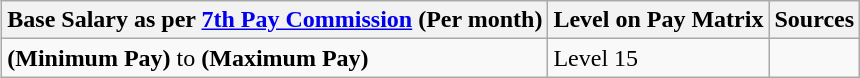<table class="wikitable" style="margin: 1ex 0 1ex 1ex; ">
<tr>
<th>Base Salary as per <a href='#'>7th Pay Commission</a> (Per month)</th>
<th>Level on Pay Matrix</th>
<th>Sources</th>
</tr>
<tr>
<td> <strong>(Minimum Pay)</strong> to  <strong>(Maximum Pay)</strong></td>
<td>Level 15</td>
<td></td>
</tr>
</table>
